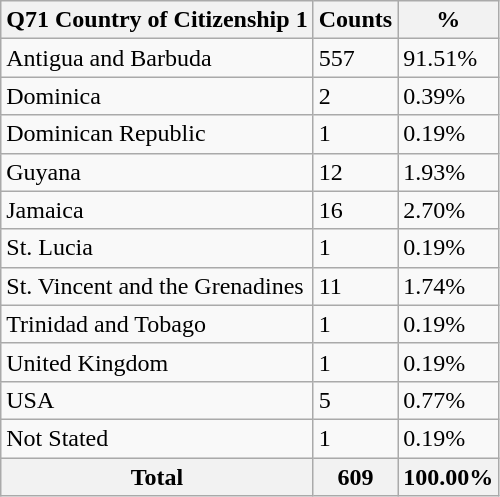<table class="wikitable sortable">
<tr>
<th>Q71 Country of Citizenship 1</th>
<th>Counts</th>
<th>%</th>
</tr>
<tr>
<td>Antigua and Barbuda</td>
<td>557</td>
<td>91.51%</td>
</tr>
<tr>
<td>Dominica</td>
<td>2</td>
<td>0.39%</td>
</tr>
<tr>
<td>Dominican Republic</td>
<td>1</td>
<td>0.19%</td>
</tr>
<tr>
<td>Guyana</td>
<td>12</td>
<td>1.93%</td>
</tr>
<tr>
<td>Jamaica</td>
<td>16</td>
<td>2.70%</td>
</tr>
<tr>
<td>St. Lucia</td>
<td>1</td>
<td>0.19%</td>
</tr>
<tr>
<td>St. Vincent and the Grenadines</td>
<td>11</td>
<td>1.74%</td>
</tr>
<tr>
<td>Trinidad and Tobago</td>
<td>1</td>
<td>0.19%</td>
</tr>
<tr>
<td>United Kingdom</td>
<td>1</td>
<td>0.19%</td>
</tr>
<tr>
<td>USA</td>
<td>5</td>
<td>0.77%</td>
</tr>
<tr>
<td>Not Stated</td>
<td>1</td>
<td>0.19%</td>
</tr>
<tr>
<th>Total</th>
<th>609</th>
<th>100.00%</th>
</tr>
</table>
